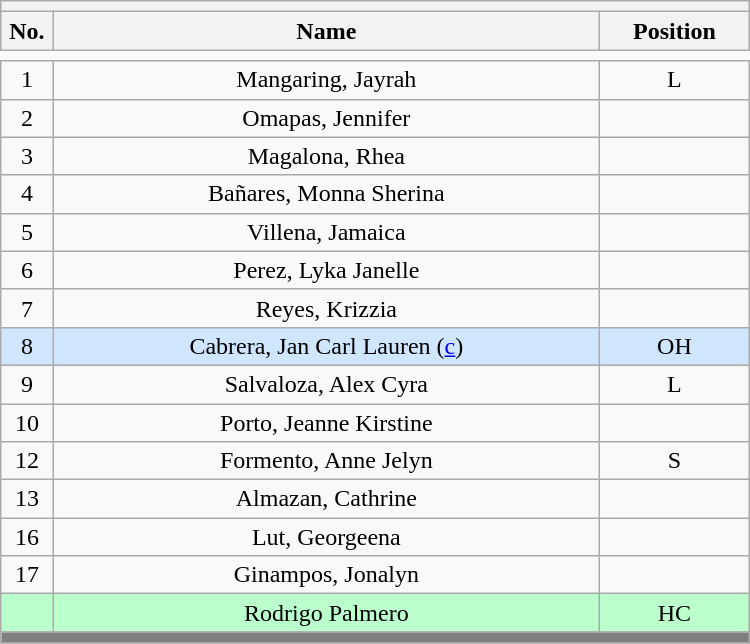<table class='wikitable mw-collapsible mw-collapsed' style='text-align: center; width: 500px; border: none;'>
<tr>
<th style='text-align: left;' colspan=3></th>
</tr>
<tr>
<th style='width: 7%;'>No.</th>
<th>Name</th>
<th style='width: 20%;'>Position</th>
</tr>
<tr>
<td style='border: none;'></td>
</tr>
<tr>
<td>1</td>
<td>Mangaring, Jayrah</td>
<td>L</td>
</tr>
<tr>
<td>2</td>
<td>Omapas, Jennifer</td>
<td></td>
</tr>
<tr>
<td>3</td>
<td>Magalona, Rhea</td>
<td></td>
</tr>
<tr>
<td>4</td>
<td>Bañares, Monna Sherina</td>
<td></td>
</tr>
<tr>
<td>5</td>
<td>Villena, Jamaica</td>
<td></td>
</tr>
<tr>
<td>6</td>
<td>Perez, Lyka Janelle</td>
<td></td>
</tr>
<tr>
<td>7</td>
<td>Reyes, Krizzia</td>
<td></td>
</tr>
<tr bgcolor=#D0E6FF>
<td>8</td>
<td>Cabrera, Jan Carl Lauren (<a href='#'>c</a>)</td>
<td>OH</td>
</tr>
<tr>
<td>9</td>
<td>Salvaloza, Alex Cyra</td>
<td>L</td>
</tr>
<tr>
<td>10</td>
<td>Porto, Jeanne Kirstine</td>
<td></td>
</tr>
<tr>
<td>12</td>
<td>Formento, Anne Jelyn</td>
<td>S</td>
</tr>
<tr>
<td>13</td>
<td>Almazan, Cathrine</td>
<td></td>
</tr>
<tr>
<td>16</td>
<td>Lut, Georgeena</td>
<td></td>
</tr>
<tr>
<td>17</td>
<td>Ginampos, Jonalyn</td>
<td></td>
</tr>
<tr bgcolor=#BBFFCC>
<td></td>
<td>Rodrigo Palmero</td>
<td>HC</td>
</tr>
<tr>
<th style='background: grey;' colspan=3></th>
</tr>
</table>
